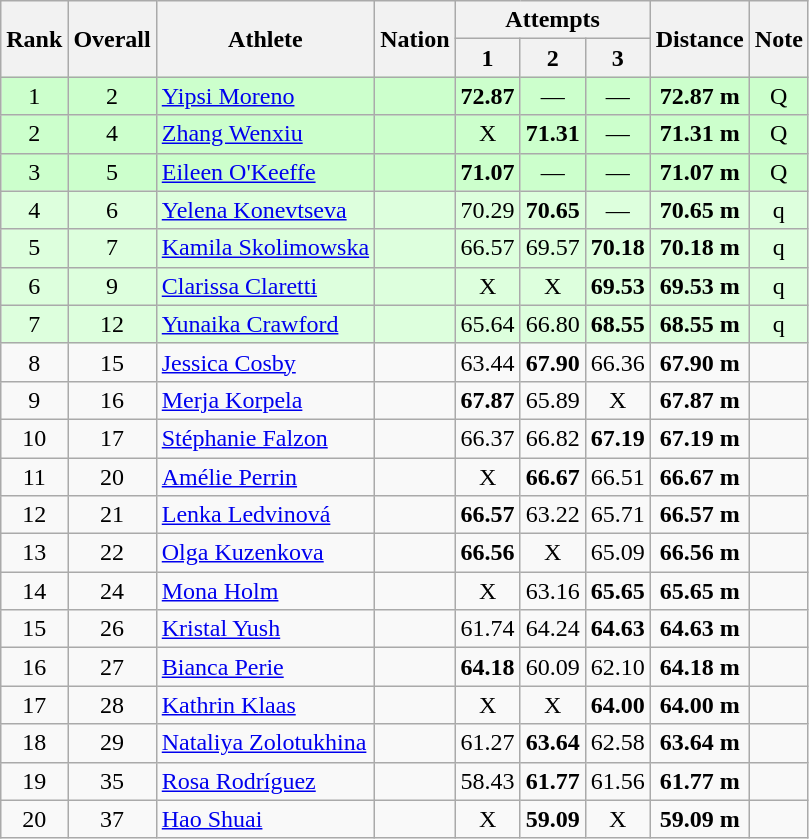<table class="wikitable" style=" text-align:center;">
<tr>
<th rowspan="2">Rank</th>
<th rowspan="2">Overall</th>
<th rowspan="2">Athlete</th>
<th rowspan="2">Nation</th>
<th colspan="3">Attempts</th>
<th rowspan="2">Distance</th>
<th rowspan="2">Note</th>
</tr>
<tr>
<th>1</th>
<th>2</th>
<th>3</th>
</tr>
<tr style="background:#ccffcc;">
<td>1</td>
<td>2</td>
<td align=left><a href='#'>Yipsi Moreno</a></td>
<td align=left></td>
<td><strong>72.87</strong></td>
<td>—</td>
<td>—</td>
<td><strong>72.87 m </strong></td>
<td>Q </td>
</tr>
<tr style="background:#ccffcc;">
<td>2</td>
<td>4</td>
<td align=left><a href='#'>Zhang Wenxiu</a></td>
<td align=left></td>
<td>X</td>
<td><strong>71.31</strong></td>
<td>—</td>
<td><strong>71.31 m </strong></td>
<td>Q</td>
</tr>
<tr style="background:#ccffcc;">
<td>3</td>
<td>5</td>
<td align=left><a href='#'>Eileen O'Keeffe</a></td>
<td align=left></td>
<td><strong>71.07</strong></td>
<td>—</td>
<td>—</td>
<td><strong>71.07 m </strong></td>
<td>Q</td>
</tr>
<tr style="background:#ddffdd;">
<td>4</td>
<td>6</td>
<td align=left><a href='#'>Yelena Konevtseva</a></td>
<td align=left></td>
<td>70.29</td>
<td><strong>70.65</strong></td>
<td>—</td>
<td><strong>70.65 m </strong></td>
<td>q</td>
</tr>
<tr style="background:#ddffdd;">
<td>5</td>
<td>7</td>
<td align=left><a href='#'>Kamila Skolimowska</a></td>
<td align=left></td>
<td>66.57</td>
<td>69.57</td>
<td><strong>70.18</strong></td>
<td><strong>70.18 m </strong></td>
<td>q</td>
</tr>
<tr style="background:#ddffdd;">
<td>6</td>
<td>9</td>
<td align=left><a href='#'>Clarissa Claretti</a></td>
<td align=left></td>
<td>X</td>
<td>X</td>
<td><strong>69.53</strong></td>
<td><strong>69.53 m </strong></td>
<td>q</td>
</tr>
<tr style="background:#ddffdd;">
<td>7</td>
<td>12</td>
<td align=left><a href='#'>Yunaika Crawford</a></td>
<td align=left></td>
<td>65.64</td>
<td>66.80</td>
<td><strong>68.55</strong></td>
<td><strong>68.55 m </strong></td>
<td>q</td>
</tr>
<tr>
<td>8</td>
<td>15</td>
<td align=left><a href='#'>Jessica Cosby</a></td>
<td align=left></td>
<td>63.44</td>
<td><strong>67.90</strong></td>
<td>66.36</td>
<td><strong>67.90 m </strong></td>
<td></td>
</tr>
<tr>
<td>9</td>
<td>16</td>
<td align=left><a href='#'>Merja Korpela</a></td>
<td align=left></td>
<td><strong>67.87</strong></td>
<td>65.89</td>
<td>X</td>
<td><strong>67.87 m </strong></td>
<td></td>
</tr>
<tr>
<td>10</td>
<td>17</td>
<td align=left><a href='#'>Stéphanie Falzon</a></td>
<td align=left></td>
<td>66.37</td>
<td>66.82</td>
<td><strong>67.19</strong></td>
<td><strong>67.19 m </strong></td>
<td></td>
</tr>
<tr>
<td>11</td>
<td>20</td>
<td align=left><a href='#'>Amélie Perrin</a></td>
<td align=left></td>
<td>X</td>
<td><strong>66.67</strong></td>
<td>66.51</td>
<td><strong>66.67 m </strong></td>
<td></td>
</tr>
<tr>
<td>12</td>
<td>21</td>
<td align=left><a href='#'>Lenka Ledvinová</a></td>
<td align=left></td>
<td><strong>66.57</strong></td>
<td>63.22</td>
<td>65.71</td>
<td><strong>66.57 m </strong></td>
<td></td>
</tr>
<tr>
<td>13</td>
<td>22</td>
<td align=left><a href='#'>Olga Kuzenkova</a></td>
<td align=left></td>
<td><strong>66.56</strong></td>
<td>X</td>
<td>65.09</td>
<td><strong>66.56 m </strong></td>
<td></td>
</tr>
<tr>
<td>14</td>
<td>24</td>
<td align=left><a href='#'>Mona Holm</a></td>
<td align=left></td>
<td>X</td>
<td>63.16</td>
<td><strong>65.65</strong></td>
<td><strong>65.65 m </strong></td>
<td></td>
</tr>
<tr>
<td>15</td>
<td>26</td>
<td align=left><a href='#'>Kristal Yush</a></td>
<td align=left></td>
<td>61.74</td>
<td>64.24</td>
<td><strong>64.63</strong></td>
<td><strong>64.63 m </strong></td>
<td></td>
</tr>
<tr>
<td>16</td>
<td>27</td>
<td align=left><a href='#'>Bianca Perie</a></td>
<td align=left></td>
<td><strong>64.18</strong></td>
<td>60.09</td>
<td>62.10</td>
<td><strong>64.18 m </strong></td>
<td></td>
</tr>
<tr>
<td>17</td>
<td>28</td>
<td align=left><a href='#'>Kathrin Klaas</a></td>
<td align=left></td>
<td>X</td>
<td>X</td>
<td><strong>64.00</strong></td>
<td><strong>64.00 m </strong></td>
<td></td>
</tr>
<tr>
<td>18</td>
<td>29</td>
<td align=left><a href='#'>Nataliya Zolotukhina</a></td>
<td align=left></td>
<td>61.27</td>
<td><strong>63.64</strong></td>
<td>62.58</td>
<td><strong>63.64 m </strong></td>
<td></td>
</tr>
<tr>
<td>19</td>
<td>35</td>
<td align=left><a href='#'>Rosa Rodríguez</a></td>
<td align=left></td>
<td>58.43</td>
<td><strong>61.77</strong></td>
<td>61.56</td>
<td><strong>61.77 m </strong></td>
<td></td>
</tr>
<tr>
<td>20</td>
<td>37</td>
<td align=left><a href='#'>Hao Shuai</a></td>
<td align=left></td>
<td>X</td>
<td><strong>59.09</strong></td>
<td>X</td>
<td><strong>59.09 m </strong></td>
<td></td>
</tr>
</table>
